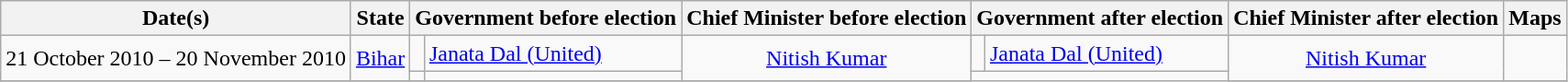<table class="wikitable sortable" style="text-align:center;">
<tr>
<th>Date(s)</th>
<th>State</th>
<th colspan="2">Government before election</th>
<th>Chief Minister before election</th>
<th colspan="2">Government after election</th>
<th>Chief Minister after election</th>
<th>Maps</th>
</tr>
<tr>
<td rowspan="2">21 October 2010 – 20 November 2010</td>
<td rowspan="2"><a href='#'>Bihar</a></td>
<td></td>
<td align="left"><a href='#'>Janata Dal (United)</a></td>
<td rowspan="2"><a href='#'>Nitish Kumar</a></td>
<td></td>
<td align="left"><a href='#'>Janata Dal (United)</a></td>
<td rowspan="2"><a href='#'>Nitish Kumar</a></td>
<td rowspan="2"></td>
</tr>
<tr>
<td></td>
<td></td>
</tr>
<tr>
</tr>
</table>
